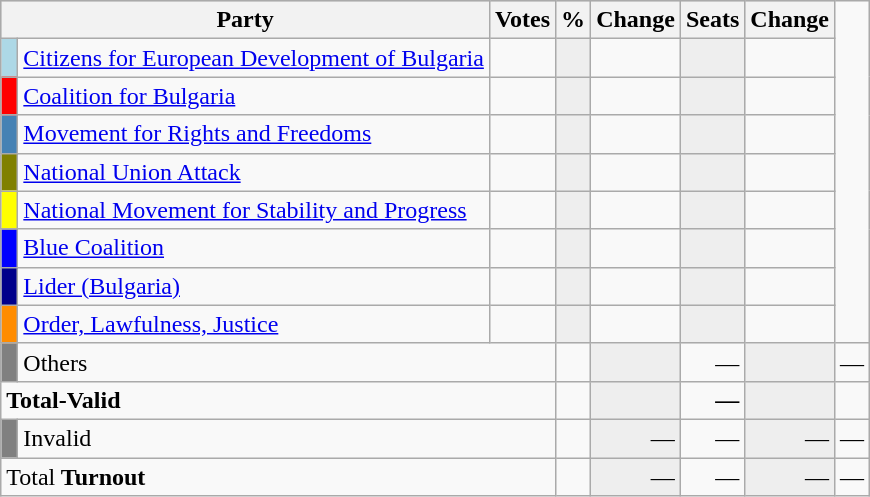<table class="wikitable" border="1">
<tr style="background-color:#C9C9C9">
<th align=left colspan=2 valign=top>Party</th>
<th align-right>Votes</th>
<th align=right>%</th>
<th align=right>Change</th>
<th align=right>Seats</th>
<th align=right>Change</th>
</tr>
<tr>
<td bgcolor="lightblue"> </td>
<td align=left><a href='#'>Citizens for European Development of Bulgaria</a></td>
<td align=right></td>
<td align=right style="background-color:#EEEEEE"></td>
<td align=right></td>
<td align=right style="background-color:#EEEEEE"></td>
<td align=right></td>
</tr>
<tr>
<td bgcolor="red"> </td>
<td align=left><a href='#'>Coalition for Bulgaria</a></td>
<td align=right></td>
<td align=right style="background-color:#EEEEEE"></td>
<td align=right></td>
<td align=right style="background-color:#EEEEEE"></td>
<td align=right></td>
</tr>
<tr>
<td bgcolor="#4682B4"> </td>
<td align=left><a href='#'>Movement for Rights and Freedoms</a></td>
<td align=right></td>
<td align=right style="background-color:#EEEEEE"></td>
<td align=right></td>
<td align=right style="background-color:#EEEEEE"></td>
<td align=right></td>
</tr>
<tr>
<td bgcolor="#808000"> </td>
<td align=left><a href='#'>National Union Attack</a></td>
<td align=right></td>
<td align=right style="background-color:#EEEEEE"></td>
<td align=right></td>
<td align=right style="background-color:#EEEEEE"></td>
<td align=right></td>
</tr>
<tr>
<td bgcolor="yellow"> </td>
<td align=left><a href='#'>National Movement for Stability and Progress</a></td>
<td align=right></td>
<td align=right style="background-color:#EEEEEE"></td>
<td align=right></td>
<td align=right style="background-color:#EEEEEE"></td>
<td align=right></td>
</tr>
<tr>
<td bgcolor="blue"> </td>
<td align=left><a href='#'>Blue Coalition</a></td>
<td align=right></td>
<td align=right style="background-color:#EEEEEE"></td>
<td align=right></td>
<td align=right style="background-color:#EEEEEE"></td>
<td align=right></td>
</tr>
<tr>
<td bgcolor="darkblue"> </td>
<td align=left><a href='#'>Lider (Bulgaria)</a></td>
<td align=right></td>
<td align=right style="background-color:#EEEEEE"></td>
<td align=right></td>
<td align=right style="background-color:#EEEEEE"></td>
<td align=right></td>
</tr>
<tr>
<td bgcolor="darkorange"> </td>
<td align=left><a href='#'>Order, Lawfulness, Justice</a></td>
<td align=right></td>
<td align=right style="background-color:#EEEEEE"></td>
<td align=right></td>
<td align=right style="background-color:#EEEEEE"></td>
<td align=right></td>
</tr>
<tr>
<td bgcolor="grey"> </td>
<td align=left colspan=2>Others</td>
<td align=right></td>
<td align=right style="background-color:#EEEEEE"></td>
<td align=right>—</td>
<td align=right style="background-color:#EEEEEE"></td>
<td align=right>—</td>
</tr>
<tr>
<td align=left colspan=3><strong>Total-Valid</strong></td>
<td align=right></td>
<td align=right style="background-color:#EEEEEE"></td>
<td align=right><strong>—<em></td>
<td align=right style="background-color:#EEEEEE"></td>
<td align=right></td>
</tr>
<tr>
<td bgcolor="grey"></td>
<td align=left colspan=2>Invalid</td>
<td align=right></td>
<td align=right style="background-color:#EEEEEE">—</td>
<td align=right>—</td>
<td align=right style="background-color:#EEEEEE">—</td>
<td align=right>—</td>
</tr>
<tr>
<td align=left colspan=3></strong>Total<strong>      </em> Turnout<em></td>
<td align=right></td>
<td align=right style="background-color:#EEEEEE"></strong>—<strong></td>
<td align=right></strong>—<strong></td>
<td align=right style="background-color:#EEEEEE"></strong>—<strong></td>
<td align=right></strong>—<strong></td>
</tr>
</table>
